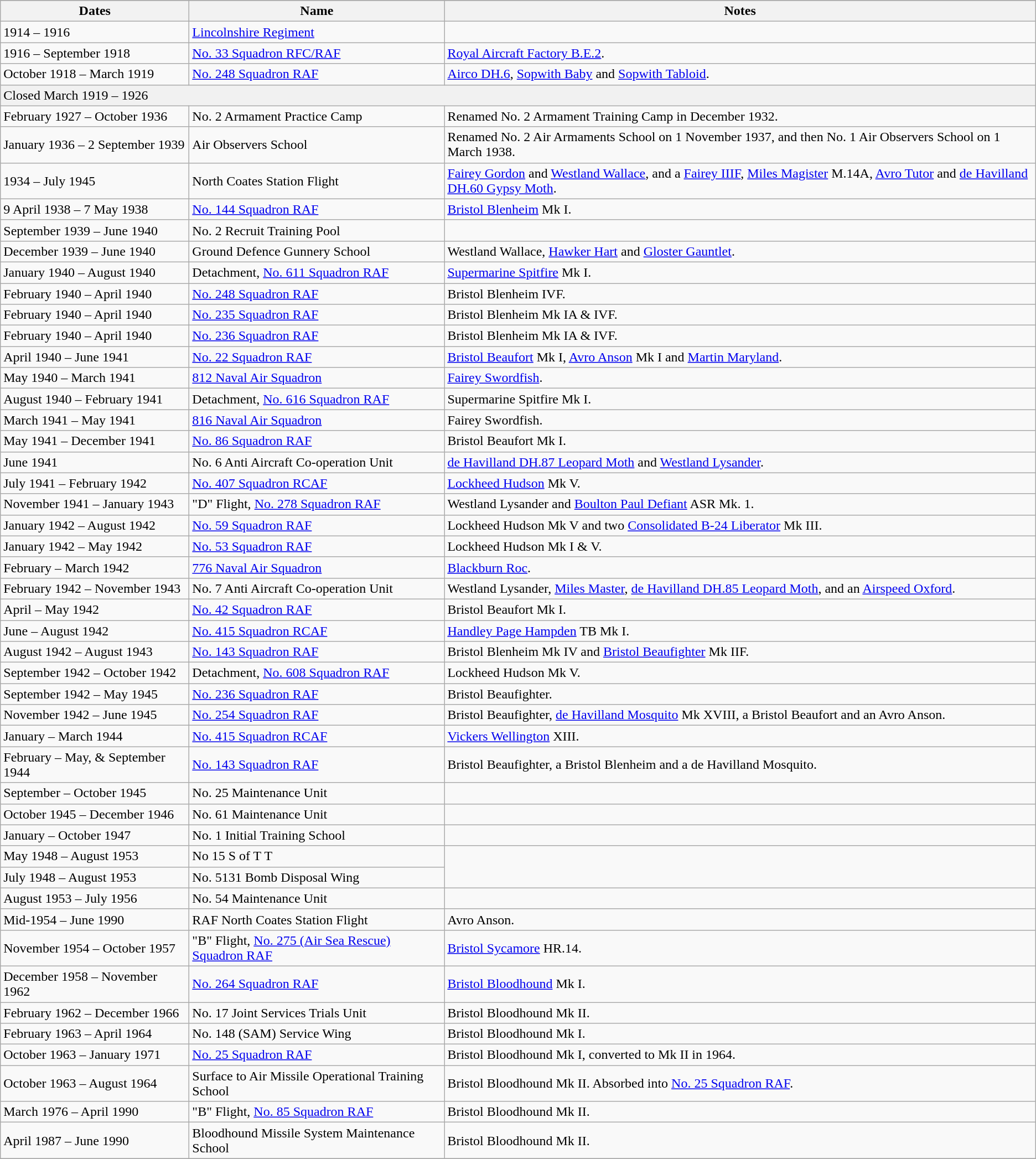<table class="wikitable">
<tr>
</tr>
<tr>
<th width="220">Dates</th>
<th width="300">Name</th>
<th>Notes</th>
</tr>
<tr>
<td>1914 – 1916</td>
<td><a href='#'>Lincolnshire Regiment</a></td>
</tr>
<tr>
<td>1916 – September 1918</td>
<td><a href='#'>No. 33 Squadron RFC/RAF</a></td>
<td><a href='#'>Royal Aircraft Factory B.E.2</a>.</td>
</tr>
<tr>
<td>October 1918 – March 1919</td>
<td><a href='#'>No. 248 Squadron RAF</a></td>
<td><a href='#'>Airco DH.6</a>, <a href='#'>Sopwith Baby</a> and <a href='#'>Sopwith Tabloid</a>.</td>
</tr>
<tr>
<td colspan="3" bgcolor="#f1f1f1">Closed March 1919 – 1926</td>
</tr>
<tr>
<td>February 1927 – October 1936</td>
<td>No. 2 Armament Practice Camp</td>
<td>Renamed No. 2 Armament Training Camp in December 1932.</td>
</tr>
<tr>
<td>January 1936 – 2 September 1939</td>
<td>Air Observers School</td>
<td>Renamed No. 2 Air Armaments School on 1 November 1937, and then No. 1 Air Observers School on 1 March 1938.</td>
</tr>
<tr>
<td>1934 – July 1945</td>
<td>North Coates Station Flight</td>
<td><a href='#'>Fairey Gordon</a> and <a href='#'>Westland Wallace</a>, and a <a href='#'>Fairey IIIF</a>, <a href='#'>Miles Magister</a> M.14A, <a href='#'>Avro Tutor</a> and <a href='#'>de Havilland DH.60 Gypsy Moth</a>.</td>
</tr>
<tr>
<td>9 April 1938 – 7 May 1938</td>
<td><a href='#'>No. 144 Squadron RAF</a></td>
<td><a href='#'>Bristol Blenheim</a> Mk I.</td>
</tr>
<tr>
<td>September 1939 – June 1940</td>
<td>No. 2 Recruit Training Pool</td>
<td></td>
</tr>
<tr>
<td>December 1939 – June 1940</td>
<td>Ground Defence Gunnery School</td>
<td>Westland Wallace, <a href='#'>Hawker Hart</a> and <a href='#'>Gloster Gauntlet</a>.</td>
</tr>
<tr>
<td>January 1940 – August 1940</td>
<td>Detachment, <a href='#'>No. 611 Squadron RAF</a></td>
<td><a href='#'>Supermarine Spitfire</a> Mk I.</td>
</tr>
<tr>
<td>February 1940 – April 1940</td>
<td><a href='#'>No. 248 Squadron RAF</a></td>
<td>Bristol Blenheim IVF.</td>
</tr>
<tr>
<td>February 1940 – April 1940</td>
<td><a href='#'>No. 235 Squadron RAF</a></td>
<td>Bristol Blenheim Mk IA & IVF.</td>
</tr>
<tr>
<td>February 1940 – April 1940</td>
<td><a href='#'>No. 236 Squadron RAF</a></td>
<td>Bristol Blenheim Mk IA & IVF.</td>
</tr>
<tr>
<td>April 1940 – June 1941</td>
<td><a href='#'>No. 22 Squadron RAF</a></td>
<td><a href='#'>Bristol Beaufort</a> Mk I, <a href='#'>Avro Anson</a> Mk I and <a href='#'>Martin Maryland</a>.</td>
</tr>
<tr>
<td>May 1940 – March 1941</td>
<td><a href='#'>812 Naval Air Squadron</a></td>
<td><a href='#'>Fairey Swordfish</a>.</td>
</tr>
<tr>
<td>August 1940 – February 1941</td>
<td>Detachment, <a href='#'>No. 616 Squadron RAF</a></td>
<td>Supermarine Spitfire Mk I.</td>
</tr>
<tr>
<td>March 1941 – May 1941</td>
<td><a href='#'>816 Naval Air Squadron</a></td>
<td>Fairey Swordfish.</td>
</tr>
<tr>
<td>May 1941 – December 1941</td>
<td><a href='#'>No. 86 Squadron RAF</a></td>
<td>Bristol Beaufort Mk I.</td>
</tr>
<tr>
<td>June 1941</td>
<td>No. 6 Anti Aircraft Co-operation Unit</td>
<td><a href='#'>de Havilland DH.87 Leopard Moth</a> and <a href='#'>Westland Lysander</a>.</td>
</tr>
<tr>
<td>July 1941 – February 1942</td>
<td><a href='#'>No. 407 Squadron RCAF</a></td>
<td><a href='#'>Lockheed Hudson</a> Mk V.</td>
</tr>
<tr>
<td>November 1941 – January 1943</td>
<td>"D" Flight, <a href='#'>No. 278 Squadron RAF</a></td>
<td>Westland Lysander and <a href='#'>Boulton Paul Defiant</a> ASR Mk. 1.</td>
</tr>
<tr>
<td>January 1942 – August 1942</td>
<td><a href='#'>No. 59 Squadron RAF</a></td>
<td>Lockheed Hudson Mk V and two <a href='#'>Consolidated B-24 Liberator</a> Mk III.</td>
</tr>
<tr>
<td>January 1942 – May 1942</td>
<td><a href='#'>No. 53 Squadron RAF</a></td>
<td>Lockheed Hudson Mk I & V.</td>
</tr>
<tr>
<td>February – March 1942</td>
<td><a href='#'>776 Naval Air Squadron</a></td>
<td><a href='#'>Blackburn Roc</a>.</td>
</tr>
<tr>
<td>February 1942 – November 1943</td>
<td>No. 7 Anti Aircraft Co-operation Unit</td>
<td>Westland Lysander, <a href='#'>Miles Master</a>, <a href='#'>de Havilland DH.85 Leopard Moth</a>, and an <a href='#'>Airspeed Oxford</a>.</td>
</tr>
<tr>
<td>April – May 1942</td>
<td><a href='#'>No. 42 Squadron RAF</a></td>
<td>Bristol Beaufort Mk I.</td>
</tr>
<tr>
<td>June – August 1942</td>
<td><a href='#'>No. 415 Squadron RCAF</a></td>
<td><a href='#'>Handley Page Hampden</a> TB Mk I.</td>
</tr>
<tr>
<td>August 1942 – August 1943</td>
<td><a href='#'>No. 143 Squadron RAF</a></td>
<td>Bristol Blenheim Mk IV and <a href='#'>Bristol Beaufighter</a> Mk IIF.</td>
</tr>
<tr>
<td>September 1942 – October 1942</td>
<td>Detachment, <a href='#'>No. 608 Squadron RAF</a></td>
<td>Lockheed Hudson Mk V.</td>
</tr>
<tr>
<td>September 1942 – May 1945</td>
<td><a href='#'>No. 236 Squadron RAF</a></td>
<td>Bristol Beaufighter.</td>
</tr>
<tr>
<td>November 1942 – June 1945</td>
<td><a href='#'>No. 254 Squadron RAF</a></td>
<td>Bristol Beaufighter, <a href='#'>de Havilland Mosquito</a> Mk XVIII, a Bristol Beaufort and an Avro Anson.</td>
</tr>
<tr>
<td>January – March 1944</td>
<td><a href='#'>No. 415 Squadron RCAF</a></td>
<td><a href='#'>Vickers Wellington</a> XIII.</td>
</tr>
<tr>
<td>February – May, & September 1944</td>
<td><a href='#'>No. 143 Squadron RAF</a></td>
<td>Bristol Beaufighter, a Bristol Blenheim and a de Havilland Mosquito.</td>
</tr>
<tr>
<td>September – October 1945</td>
<td>No. 25 Maintenance Unit</td>
<td></td>
</tr>
<tr>
<td>October 1945 – December 1946</td>
<td>No. 61 Maintenance Unit</td>
<td></td>
</tr>
<tr>
<td>January – October 1947</td>
<td>No. 1 Initial Training School</td>
<td></td>
</tr>
<tr>
<td>May 1948 – August 1953</td>
<td School of Explosives Inspection>No 15 S of T T</td>
</tr>
<tr>
<td>July 1948 – August 1953</td>
<td>No. 5131 Bomb Disposal Wing</td>
</tr>
<tr>
<td>August 1953 – July 1956</td>
<td>No. 54 Maintenance Unit</td>
<td></td>
</tr>
<tr>
<td>Mid-1954 – June 1990</td>
<td>RAF North Coates Station Flight</td>
<td>Avro Anson.</td>
</tr>
<tr>
<td>November 1954 – October 1957</td>
<td>"B" Flight, <a href='#'>No. 275 (Air Sea Rescue) Squadron RAF</a></td>
<td><a href='#'>Bristol Sycamore</a> HR.14.</td>
</tr>
<tr>
<td>December 1958 – November 1962</td>
<td><a href='#'>No. 264 Squadron RAF</a></td>
<td><a href='#'>Bristol Bloodhound</a> Mk I.</td>
</tr>
<tr>
<td>February 1962 – December 1966</td>
<td>No. 17 Joint Services Trials Unit</td>
<td>Bristol Bloodhound Mk II.</td>
</tr>
<tr>
<td>February 1963 – April 1964</td>
<td>No. 148 (SAM) Service Wing</td>
<td>Bristol Bloodhound Mk I.</td>
</tr>
<tr>
<td>October 1963 – January 1971</td>
<td><a href='#'>No. 25 Squadron RAF</a></td>
<td>Bristol Bloodhound Mk I, converted to Mk II in 1964.</td>
</tr>
<tr>
<td>October 1963 – August 1964</td>
<td>Surface to Air Missile Operational Training School</td>
<td>Bristol Bloodhound Mk II. Absorbed into <a href='#'>No. 25 Squadron RAF</a>.</td>
</tr>
<tr>
<td>March 1976 – April 1990</td>
<td>"B" Flight, <a href='#'>No. 85 Squadron RAF</a></td>
<td>Bristol Bloodhound Mk II.</td>
</tr>
<tr>
<td>April 1987 – June 1990</td>
<td>Bloodhound Missile System Maintenance School</td>
<td>Bristol Bloodhound Mk II.</td>
</tr>
<tr>
</tr>
</table>
